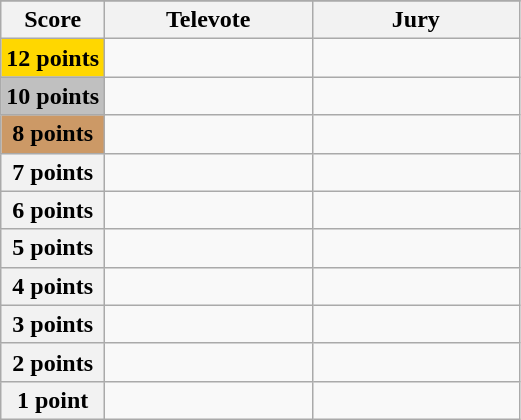<table class="wikitable">
<tr>
</tr>
<tr>
<th scope="col" width="20%">Score</th>
<th scope="col" width="40%">Televote</th>
<th scope="col" width="40%">Jury</th>
</tr>
<tr>
<th scope="row" style="background:gold">12 points</th>
<td></td>
<td></td>
</tr>
<tr>
<th scope="row" style="background:silver">10 points</th>
<td></td>
<td></td>
</tr>
<tr>
<th scope="row" style="background:#CC9966">8 points</th>
<td></td>
<td></td>
</tr>
<tr>
<th scope="row">7 points</th>
<td></td>
<td></td>
</tr>
<tr>
<th scope="row">6 points</th>
<td></td>
<td></td>
</tr>
<tr>
<th scope="row">5 points</th>
<td></td>
<td></td>
</tr>
<tr>
<th scope="row">4 points</th>
<td></td>
<td></td>
</tr>
<tr>
<th scope="row">3 points</th>
<td></td>
<td></td>
</tr>
<tr>
<th scope="row">2 points</th>
<td></td>
<td></td>
</tr>
<tr>
<th scope="row">1 point</th>
<td></td>
<td></td>
</tr>
</table>
